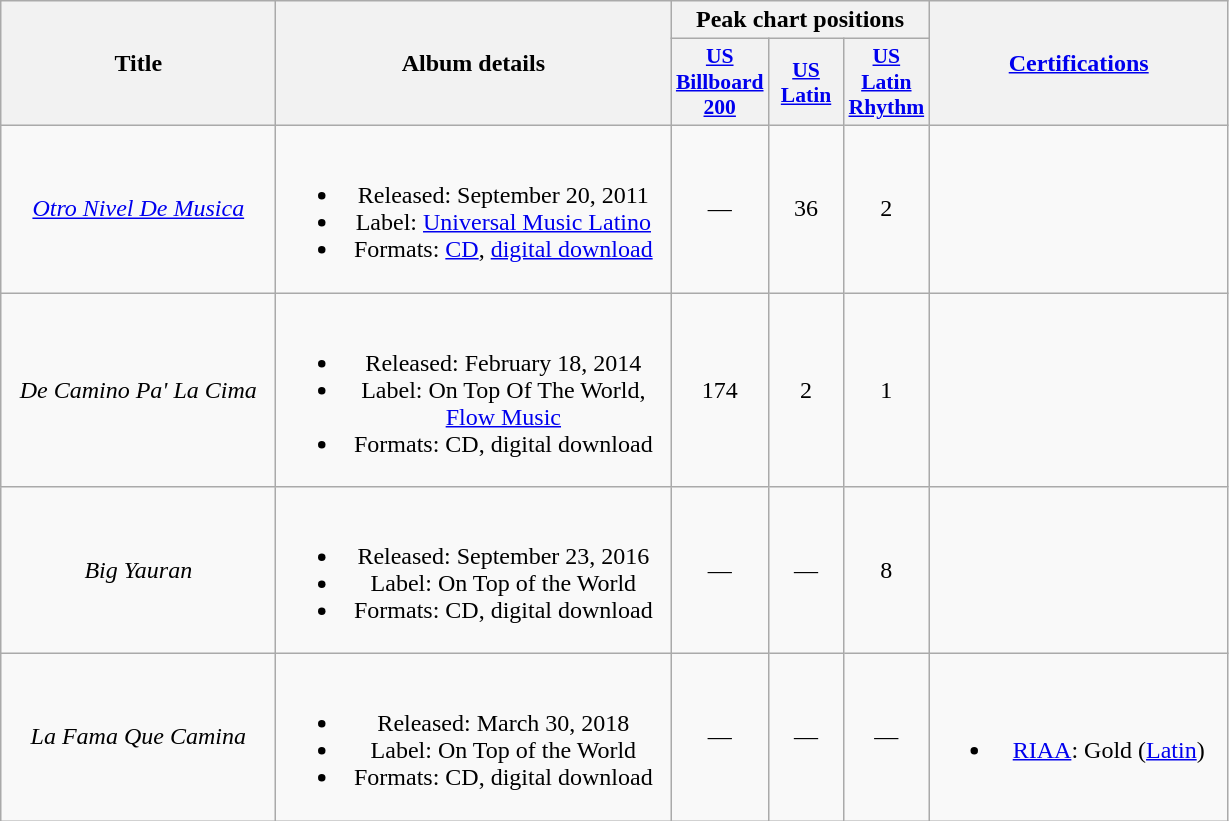<table class="wikitable plainrowheaders" style="text-align:center;">
<tr>
<th scope="col" rowspan="2" style="width:11em;">Title</th>
<th scope="col" rowspan="2" style="width:16em;">Album details</th>
<th scope="col" colspan="3">Peak chart positions</th>
<th scope="col" rowspan="2" style="width:12em;"><a href='#'>Certifications</a></th>
</tr>
<tr>
<th scope="col" style="width:3em;font-size:90%;"><a href='#'>US Billboard 200</a></th>
<th scope="col" style="width:3em;font-size:90%;"><a href='#'>US Latin</a></th>
<th scope="col" style="width:3em;font-size:90%;"><a href='#'>US<br>Latin Rhythm</a></th>
</tr>
<tr>
<td><em><a href='#'>Otro Nivel De Musica</a></em></td>
<td><br><ul><li>Released: September 20, 2011</li><li>Label: <a href='#'>Universal Music Latino</a></li><li>Formats: <a href='#'>CD</a>, <a href='#'>digital download</a></li></ul></td>
<td>—</td>
<td>36</td>
<td>2</td>
<td></td>
</tr>
<tr>
<td><em>De Camino Pa' La Cima</em></td>
<td><br><ul><li>Released: February 18, 2014</li><li>Label: On Top Of The World, <a href='#'>Flow Music</a></li><li>Formats: CD, digital download</li></ul></td>
<td>174</td>
<td>2</td>
<td>1</td>
<td></td>
</tr>
<tr>
<td><em>Big Yauran</em></td>
<td><br><ul><li>Released: September 23, 2016</li><li>Label: On Top of the World</li><li>Formats: CD, digital download</li></ul></td>
<td>—</td>
<td>—</td>
<td>8</td>
<td></td>
</tr>
<tr>
<td><em>La Fama Que Camina</em></td>
<td><br><ul><li>Released: March 30, 2018</li><li>Label: On Top of the World</li><li>Formats: CD, digital download</li></ul></td>
<td>—</td>
<td>—</td>
<td>—</td>
<td><br><ul><li><a href='#'>RIAA</a>: Gold (<a href='#'>Latin</a>)</li></ul></td>
</tr>
</table>
